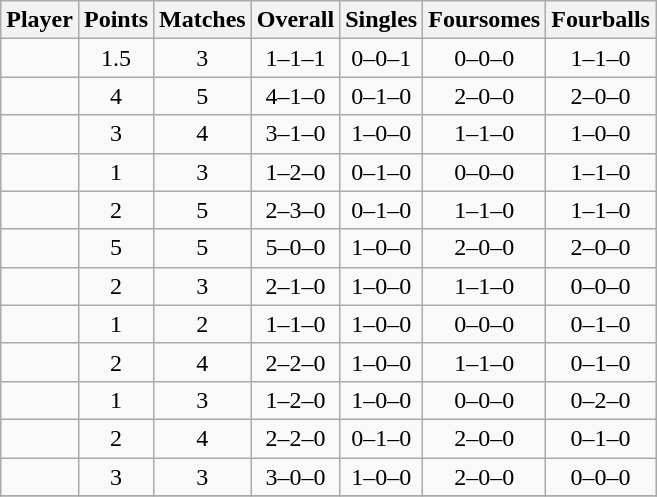<table class="wikitable sortable" style="text-align:center">
<tr>
<th>Player</th>
<th>Points</th>
<th>Matches</th>
<th>Overall</th>
<th>Singles</th>
<th>Foursomes</th>
<th>Fourballs</th>
</tr>
<tr>
<td align=left></td>
<td>1.5</td>
<td>3</td>
<td>1–1–1</td>
<td>0–0–1</td>
<td>0–0–0</td>
<td>1–1–0</td>
</tr>
<tr>
<td align=left></td>
<td>4</td>
<td>5</td>
<td>4–1–0</td>
<td>0–1–0</td>
<td>2–0–0</td>
<td>2–0–0</td>
</tr>
<tr>
<td align=left></td>
<td>3</td>
<td>4</td>
<td>3–1–0</td>
<td>1–0–0</td>
<td>1–1–0</td>
<td>1–0–0</td>
</tr>
<tr>
<td align=left></td>
<td>1</td>
<td>3</td>
<td>1–2–0</td>
<td>0–1–0</td>
<td>0–0–0</td>
<td>1–1–0</td>
</tr>
<tr>
<td align=left></td>
<td>2</td>
<td>5</td>
<td>2–3–0</td>
<td>0–1–0</td>
<td>1–1–0</td>
<td>1–1–0</td>
</tr>
<tr>
<td align=left></td>
<td>5</td>
<td>5</td>
<td>5–0–0</td>
<td>1–0–0</td>
<td>2–0–0</td>
<td>2–0–0</td>
</tr>
<tr>
<td align=left></td>
<td>2</td>
<td>3</td>
<td>2–1–0</td>
<td>1–0–0</td>
<td>1–1–0</td>
<td>0–0–0</td>
</tr>
<tr>
<td align=left></td>
<td>1</td>
<td>2</td>
<td>1–1–0</td>
<td>1–0–0</td>
<td>0–0–0</td>
<td>0–1–0</td>
</tr>
<tr>
<td align=left></td>
<td>2</td>
<td>4</td>
<td>2–2–0</td>
<td>1–0–0</td>
<td>1–1–0</td>
<td>0–1–0</td>
</tr>
<tr>
<td align=left></td>
<td>1</td>
<td>3</td>
<td>1–2–0</td>
<td>1–0–0</td>
<td>0–0–0</td>
<td>0–2–0</td>
</tr>
<tr>
<td align=left></td>
<td>2</td>
<td>4</td>
<td>2–2–0</td>
<td>0–1–0</td>
<td>2–0–0</td>
<td>0–1–0</td>
</tr>
<tr>
<td align=left></td>
<td>3</td>
<td>3</td>
<td>3–0–0</td>
<td>1–0–0</td>
<td>2–0–0</td>
<td>0–0–0</td>
</tr>
<tr>
</tr>
</table>
